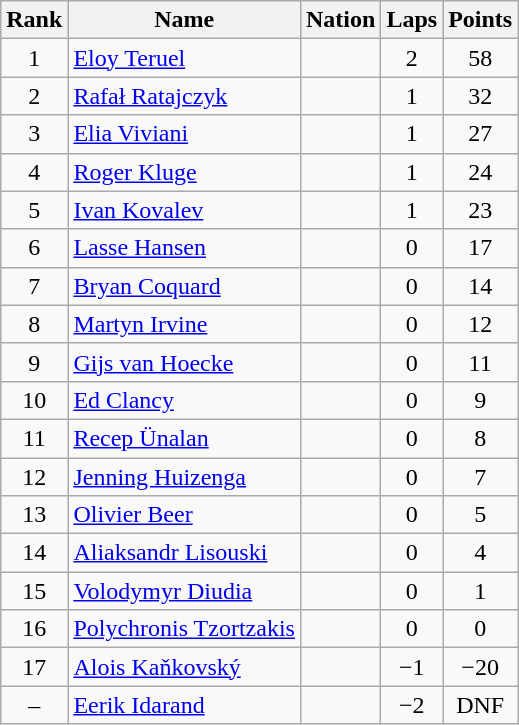<table class="wikitable sortable" style="text-align:center">
<tr>
<th>Rank</th>
<th>Name</th>
<th>Nation</th>
<th>Laps</th>
<th>Points</th>
</tr>
<tr>
<td>1</td>
<td align=left><a href='#'>Eloy Teruel</a></td>
<td align=left></td>
<td>2</td>
<td>58</td>
</tr>
<tr>
<td>2</td>
<td align=left><a href='#'>Rafał Ratajczyk</a></td>
<td align=left></td>
<td>1</td>
<td>32</td>
</tr>
<tr>
<td>3</td>
<td align=left><a href='#'>Elia Viviani</a></td>
<td align=left></td>
<td>1</td>
<td>27</td>
</tr>
<tr>
<td>4</td>
<td align=left><a href='#'>Roger Kluge</a></td>
<td align=left></td>
<td>1</td>
<td>24</td>
</tr>
<tr>
<td>5</td>
<td align=left><a href='#'>Ivan Kovalev</a></td>
<td align=left></td>
<td>1</td>
<td>23</td>
</tr>
<tr>
<td>6</td>
<td align=left><a href='#'>Lasse Hansen</a></td>
<td align=left></td>
<td>0</td>
<td>17</td>
</tr>
<tr>
<td>7</td>
<td align=left><a href='#'>Bryan Coquard</a></td>
<td align=left></td>
<td>0</td>
<td>14</td>
</tr>
<tr>
<td>8</td>
<td align=left><a href='#'>Martyn Irvine</a></td>
<td align=left></td>
<td>0</td>
<td>12</td>
</tr>
<tr>
<td>9</td>
<td align=left><a href='#'>Gijs van Hoecke</a></td>
<td align=left></td>
<td>0</td>
<td>11</td>
</tr>
<tr>
<td>10</td>
<td align=left><a href='#'>Ed Clancy</a></td>
<td align=left></td>
<td>0</td>
<td>9</td>
</tr>
<tr>
<td>11</td>
<td align=left><a href='#'>Recep Ünalan</a></td>
<td align=left></td>
<td>0</td>
<td>8</td>
</tr>
<tr>
<td>12</td>
<td align=left><a href='#'>Jenning Huizenga</a></td>
<td align=left></td>
<td>0</td>
<td>7</td>
</tr>
<tr>
<td>13</td>
<td align=left><a href='#'>Olivier Beer</a></td>
<td align=left></td>
<td>0</td>
<td>5</td>
</tr>
<tr>
<td>14</td>
<td align=left><a href='#'>Aliaksandr Lisouski</a></td>
<td align=left></td>
<td>0</td>
<td>4</td>
</tr>
<tr>
<td>15</td>
<td align=left><a href='#'>Volodymyr Diudia</a></td>
<td align=left></td>
<td>0</td>
<td>1</td>
</tr>
<tr>
<td>16</td>
<td align=left><a href='#'>Polychronis Tzortzakis</a></td>
<td align=left></td>
<td>0</td>
<td>0</td>
</tr>
<tr>
<td>17</td>
<td align=left><a href='#'>Alois Kaňkovský</a></td>
<td align=left></td>
<td>−1</td>
<td>−20</td>
</tr>
<tr>
<td>–</td>
<td align=left><a href='#'>Eerik Idarand</a></td>
<td align=left></td>
<td>−2</td>
<td>DNF</td>
</tr>
</table>
